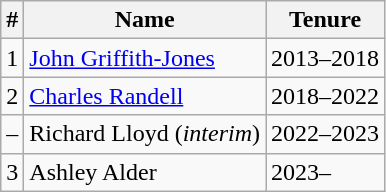<table class="wikitable">
<tr>
<th>#</th>
<th>Name</th>
<th>Tenure</th>
</tr>
<tr>
<td>1</td>
<td><a href='#'>John Griffith-Jones</a></td>
<td>2013–2018</td>
</tr>
<tr>
<td>2</td>
<td><a href='#'>Charles Randell</a></td>
<td>2018–2022</td>
</tr>
<tr>
<td>–</td>
<td>Richard Lloyd (<em>interim</em>)</td>
<td>2022–2023</td>
</tr>
<tr>
<td>3</td>
<td>Ashley Alder</td>
<td>2023–</td>
</tr>
</table>
